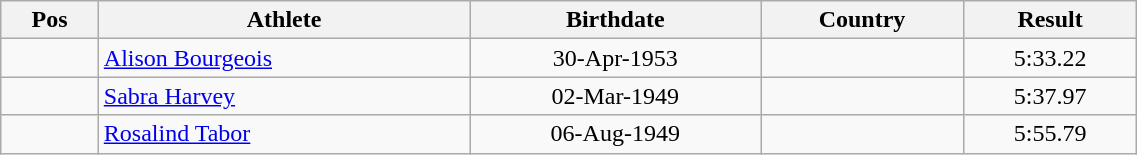<table class="wikitable"  style="text-align:center; width:60%;">
<tr>
<th>Pos</th>
<th>Athlete</th>
<th>Birthdate</th>
<th>Country</th>
<th>Result</th>
</tr>
<tr>
<td align=center></td>
<td align=left><a href='#'>Alison Bourgeois</a></td>
<td>30-Apr-1953</td>
<td align=left></td>
<td>5:33.22</td>
</tr>
<tr>
<td align=center></td>
<td align=left><a href='#'>Sabra Harvey</a></td>
<td>02-Mar-1949</td>
<td align=left></td>
<td>5:37.97</td>
</tr>
<tr>
<td align=center></td>
<td align=left><a href='#'>Rosalind Tabor</a></td>
<td>06-Aug-1949</td>
<td align=left></td>
<td>5:55.79</td>
</tr>
</table>
